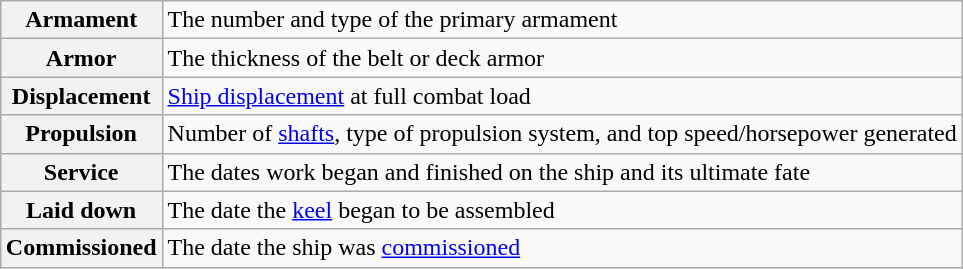<table class="wikitable plainrowheaders" style="float: right; margin: 0 0 0 1em;">
<tr>
<th scope="row">Armament</th>
<td>The number and type of the primary armament</td>
</tr>
<tr>
<th scope="row">Armor</th>
<td>The thickness of the belt or deck armor</td>
</tr>
<tr>
<th scope="row">Displacement</th>
<td><a href='#'>Ship displacement</a> at full combat load</td>
</tr>
<tr>
<th scope="row">Propulsion</th>
<td>Number of <a href='#'>shafts</a>, type of propulsion system, and top speed/horsepower generated</td>
</tr>
<tr>
<th scope="row">Service</th>
<td>The dates work began and finished on the ship and its ultimate fate</td>
</tr>
<tr>
<th scope="row">Laid down</th>
<td>The date the <a href='#'>keel</a> began to be assembled</td>
</tr>
<tr>
<th scope="row">Commissioned</th>
<td>The date the ship was <a href='#'>commissioned</a></td>
</tr>
</table>
